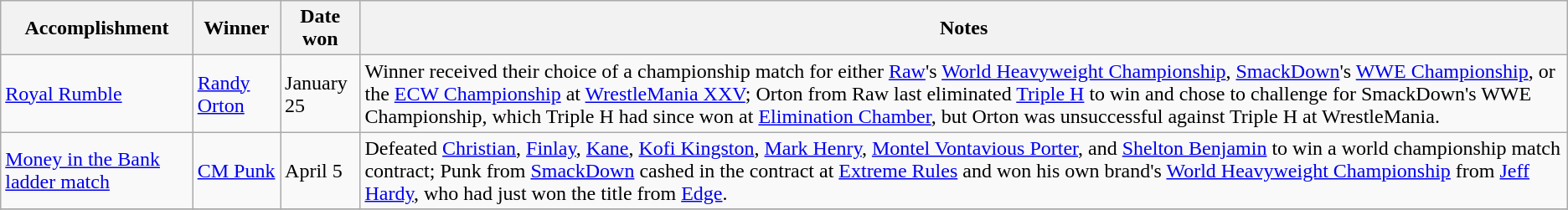<table class="wikitable">
<tr>
<th>Accomplishment</th>
<th>Winner</th>
<th>Date won</th>
<th>Notes</th>
</tr>
<tr>
<td><a href='#'>Royal Rumble</a></td>
<td><a href='#'>Randy Orton</a></td>
<td>January 25</td>
<td>Winner received their choice of a championship match for either <a href='#'>Raw</a>'s <a href='#'>World Heavyweight Championship</a>, <a href='#'>SmackDown</a>'s <a href='#'>WWE Championship</a>, or the <a href='#'>ECW Championship</a> at <a href='#'>WrestleMania XXV</a>; Orton from Raw last eliminated <a href='#'>Triple H</a> to win and chose to challenge for SmackDown's WWE Championship, which Triple H had since won at <a href='#'>Elimination Chamber</a>, but Orton was unsuccessful against Triple H at WrestleMania.</td>
</tr>
<tr>
<td><a href='#'>Money in the Bank ladder match</a></td>
<td><a href='#'>CM Punk</a></td>
<td>April 5</td>
<td>Defeated <a href='#'>Christian</a>, <a href='#'>Finlay</a>, <a href='#'>Kane</a>, <a href='#'>Kofi Kingston</a>, <a href='#'>Mark Henry</a>, <a href='#'>Montel Vontavious Porter</a>, and <a href='#'>Shelton Benjamin</a> to win a world championship match contract; Punk from <a href='#'>SmackDown</a> cashed in the contract at <a href='#'>Extreme Rules</a> and won his own brand's <a href='#'>World Heavyweight Championship</a> from <a href='#'>Jeff Hardy</a>, who had just won the title from <a href='#'>Edge</a>.</td>
</tr>
<tr>
</tr>
</table>
